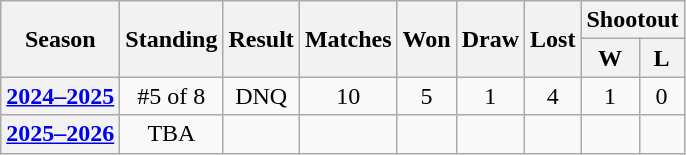<table class="wikitable" style="text-align:center">
<tr>
<th rowspan=2>Season</th>
<th rowspan=2>Standing</th>
<th rowspan=2>Result</th>
<th rowspan=2>Matches</th>
<th rowspan=2>Won</th>
<th rowspan=2>Draw</th>
<th rowspan=2>Lost</th>
<th colspan=2>Shootout</th>
</tr>
<tr>
<th>W</th>
<th>L</th>
</tr>
<tr>
<th><a href='#'>2024–2025</a></th>
<td>#5 of 8</td>
<td>DNQ</td>
<td>10</td>
<td>5</td>
<td>1</td>
<td>4</td>
<td>1</td>
<td>0</td>
</tr>
<tr>
<th><a href='#'>2025–2026</a></th>
<td>TBA</td>
<td></td>
<td></td>
<td></td>
<td></td>
<td></td>
<td></td>
<td></td>
</tr>
</table>
